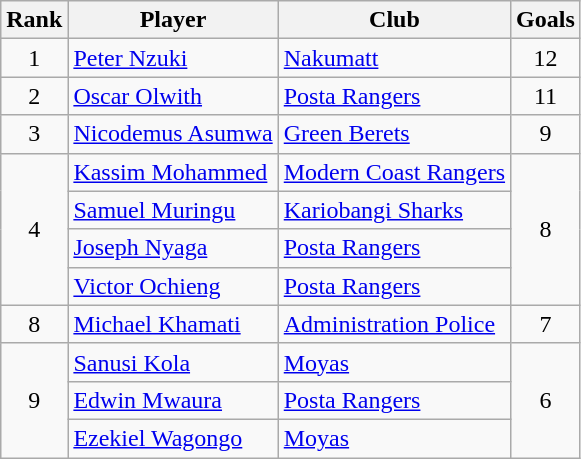<table class="wikitable">
<tr>
<th>Rank</th>
<th>Player</th>
<th>Club</th>
<th>Goals</th>
</tr>
<tr>
<td style="text-align:center;">1</td>
<td> <a href='#'>Peter Nzuki</a></td>
<td><a href='#'>Nakumatt</a></td>
<td style="text-align:center;">12</td>
</tr>
<tr>
<td style="text-align:center;">2</td>
<td> <a href='#'>Oscar Olwith</a></td>
<td><a href='#'>Posta Rangers</a></td>
<td style="text-align:center;">11</td>
</tr>
<tr>
<td style="text-align:center;">3</td>
<td> <a href='#'>Nicodemus Asumwa</a></td>
<td><a href='#'>Green Berets</a></td>
<td style="text-align:center;">9</td>
</tr>
<tr>
<td rowspan="4" style="text-align:center;">4</td>
<td> <a href='#'>Kassim Mohammed</a></td>
<td><a href='#'>Modern Coast Rangers</a></td>
<td rowspan="4" style="text-align:center;">8</td>
</tr>
<tr>
<td> <a href='#'>Samuel Muringu</a></td>
<td><a href='#'>Kariobangi Sharks</a></td>
</tr>
<tr>
<td> <a href='#'>Joseph Nyaga</a></td>
<td><a href='#'>Posta Rangers</a></td>
</tr>
<tr>
<td> <a href='#'>Victor Ochieng</a></td>
<td><a href='#'>Posta Rangers</a></td>
</tr>
<tr>
<td style="text-align:center;">8</td>
<td> <a href='#'>Michael Khamati</a></td>
<td><a href='#'>Administration Police</a></td>
<td style="text-align:center;">7</td>
</tr>
<tr>
<td rowspan="3" style="text-align:center;">9</td>
<td> <a href='#'>Sanusi Kola</a></td>
<td><a href='#'>Moyas</a></td>
<td rowspan="3" style="text-align:center;">6</td>
</tr>
<tr>
<td> <a href='#'>Edwin Mwaura</a></td>
<td><a href='#'>Posta Rangers</a></td>
</tr>
<tr>
<td> <a href='#'>Ezekiel Wagongo</a></td>
<td><a href='#'>Moyas</a></td>
</tr>
</table>
